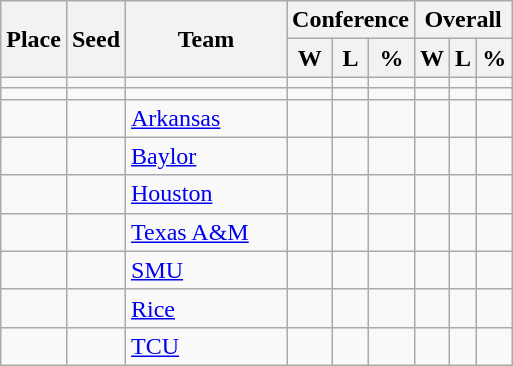<table class=wikitable>
<tr>
<th rowspan ="2">Place</th>
<th rowspan ="2">Seed</th>
<th rowspan ="2" width= "100pt">Team</th>
<th colspan = "3">Conference</th>
<th colspan ="3">Overall</th>
</tr>
<tr>
<th>W</th>
<th>L</th>
<th>%</th>
<th>W</th>
<th>L</th>
<th>%</th>
</tr>
<tr>
<td></td>
<td></td>
<td></td>
<td></td>
<td></td>
<td></td>
<td></td>
<td></td>
<td></td>
</tr>
<tr>
<td></td>
<td></td>
<td></td>
<td></td>
<td></td>
<td></td>
<td></td>
<td></td>
<td></td>
</tr>
<tr>
<td></td>
<td></td>
<td><a href='#'>Arkansas</a></td>
<td></td>
<td></td>
<td></td>
<td></td>
<td></td>
<td></td>
</tr>
<tr>
<td></td>
<td></td>
<td><a href='#'>Baylor</a></td>
<td></td>
<td></td>
<td></td>
<td></td>
<td></td>
<td></td>
</tr>
<tr>
<td></td>
<td></td>
<td><a href='#'>Houston</a></td>
<td></td>
<td></td>
<td></td>
<td></td>
<td></td>
<td></td>
</tr>
<tr>
<td></td>
<td></td>
<td><a href='#'>Texas A&M</a></td>
<td></td>
<td></td>
<td></td>
<td></td>
<td></td>
<td></td>
</tr>
<tr>
<td></td>
<td></td>
<td><a href='#'>SMU</a></td>
<td></td>
<td></td>
<td></td>
<td></td>
<td></td>
<td></td>
</tr>
<tr>
<td></td>
<td></td>
<td><a href='#'>Rice</a></td>
<td></td>
<td></td>
<td></td>
<td></td>
<td></td>
<td></td>
</tr>
<tr>
<td></td>
<td></td>
<td><a href='#'>TCU</a></td>
<td></td>
<td></td>
<td></td>
<td></td>
<td></td>
<td></td>
</tr>
</table>
